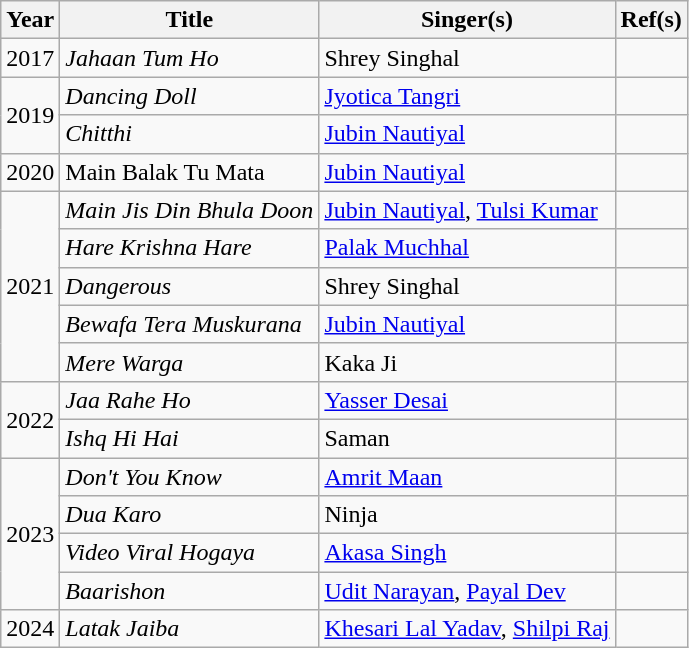<table class="wikitable sortable">
<tr>
<th>Year</th>
<th>Title</th>
<th>Singer(s)</th>
<th>Ref(s)</th>
</tr>
<tr>
<td>2017</td>
<td><em>Jahaan Tum Ho</em></td>
<td>Shrey Singhal</td>
<td></td>
</tr>
<tr>
<td rowspan="2">2019</td>
<td><em>Dancing Doll</em></td>
<td><a href='#'>Jyotica Tangri</a></td>
<td></td>
</tr>
<tr>
<td><em>Chitthi</em></td>
<td><a href='#'>Jubin Nautiyal</a></td>
<td></td>
</tr>
<tr>
<td>2020</td>
<td>Main Balak Tu Mata</td>
<td><a href='#'>Jubin Nautiyal</a></td>
<td></td>
</tr>
<tr>
<td rowspan="5">2021</td>
<td><em>Main Jis Din Bhula Doon</em></td>
<td><a href='#'>Jubin Nautiyal</a>, <a href='#'>Tulsi Kumar</a></td>
<td></td>
</tr>
<tr>
<td><em>Hare Krishna Hare</em></td>
<td><a href='#'>Palak Muchhal</a></td>
<td></td>
</tr>
<tr>
<td><em>Dangerous</em></td>
<td>Shrey Singhal</td>
<td></td>
</tr>
<tr>
<td><em>Bewafa Tera Muskurana</em></td>
<td><a href='#'>Jubin Nautiyal</a></td>
<td></td>
</tr>
<tr>
<td><em>Mere Warga</em></td>
<td>Kaka Ji</td>
<td></td>
</tr>
<tr>
<td rowspan="2">2022</td>
<td><em>Jaa Rahe Ho</em></td>
<td><a href='#'>Yasser Desai</a></td>
<td></td>
</tr>
<tr>
<td><em>Ishq Hi Hai</em></td>
<td>Saman</td>
<td></td>
</tr>
<tr>
<td rowspan="4">2023</td>
<td><em>Don't You Know</em></td>
<td><a href='#'>Amrit Maan</a></td>
<td></td>
</tr>
<tr>
<td><em>Dua Karo</em></td>
<td>Ninja</td>
<td></td>
</tr>
<tr>
<td><em>Video Viral Hogaya</em></td>
<td><a href='#'>Akasa Singh</a></td>
<td></td>
</tr>
<tr>
<td><em>Baarishon</em></td>
<td><a href='#'>Udit Narayan</a>, <a href='#'>Payal Dev</a></td>
<td></td>
</tr>
<tr>
<td rowspan="1">2024</td>
<td><em>Latak Jaiba</em></td>
<td><a href='#'>Khesari Lal Yadav</a>, <a href='#'>Shilpi Raj</a></td>
<td></td>
</tr>
</table>
